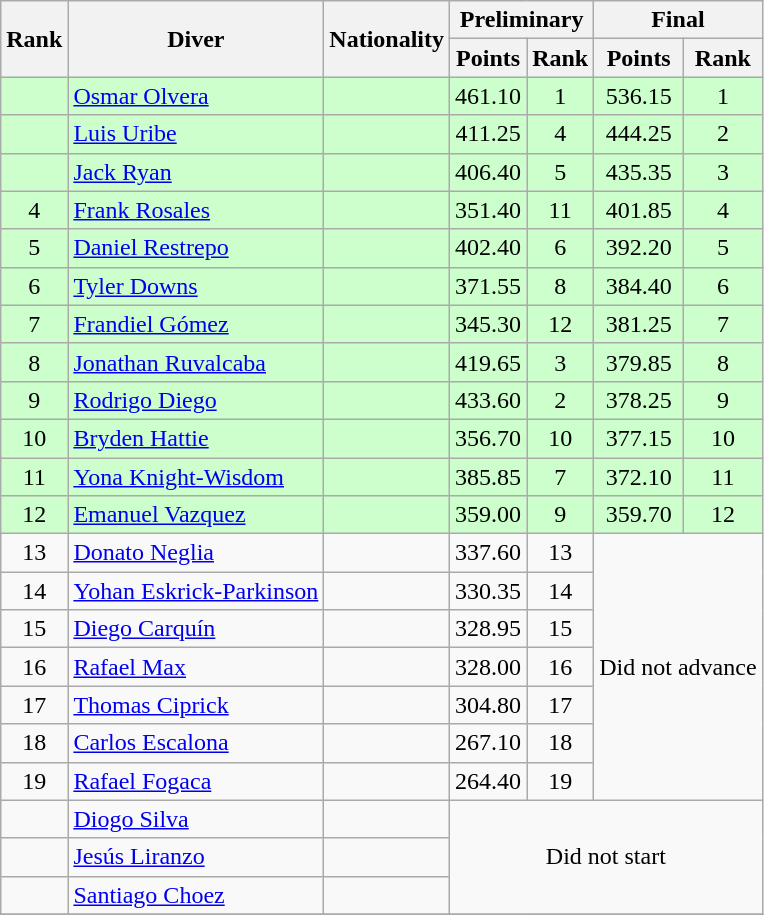<table class="wikitable sortable" style="font-size:100%">
<tr>
<th rowspan="2">Rank</th>
<th rowspan="2">Diver</th>
<th rowspan="2">Nationality</th>
<th colspan="2">Preliminary</th>
<th colspan="2">Final</th>
</tr>
<tr>
<th>Points</th>
<th>Rank</th>
<th>Points</th>
<th>Rank</th>
</tr>
<tr bgcolor=ccffcc>
<td align=center></td>
<td><a href='#'>Osmar Olvera</a></td>
<td></td>
<td align=center>461.10</td>
<td align=center>1</td>
<td align=center>536.15</td>
<td align=center>1</td>
</tr>
<tr bgcolor=ccffcc>
<td align=center></td>
<td><a href='#'>Luis Uribe</a></td>
<td></td>
<td align=center>411.25</td>
<td align=center>4</td>
<td align=center>444.25</td>
<td align=center>2</td>
</tr>
<tr bgcolor=ccffcc>
<td align=center></td>
<td><a href='#'>Jack Ryan</a></td>
<td></td>
<td align=center>406.40</td>
<td align=center>5</td>
<td align=center>435.35</td>
<td align=center>3</td>
</tr>
<tr bgcolor=ccffcc>
<td align=center>4</td>
<td><a href='#'>Frank Rosales</a></td>
<td></td>
<td align=center>351.40</td>
<td align=center>11</td>
<td align=center>401.85</td>
<td align=center>4</td>
</tr>
<tr bgcolor=ccffcc>
<td align=center>5</td>
<td><a href='#'>Daniel Restrepo</a></td>
<td></td>
<td align=center>402.40</td>
<td align=center>6</td>
<td align=center>392.20</td>
<td align=center>5</td>
</tr>
<tr bgcolor=ccffcc>
<td align=center>6</td>
<td><a href='#'>Tyler Downs</a></td>
<td></td>
<td align=center>371.55</td>
<td align=center>8</td>
<td align=center>384.40</td>
<td align=center>6</td>
</tr>
<tr bgcolor=ccffcc>
<td align=center>7</td>
<td><a href='#'>Frandiel Gómez</a></td>
<td></td>
<td align=center>345.30</td>
<td align=center>12</td>
<td align=center>381.25</td>
<td align=center>7</td>
</tr>
<tr bgcolor=ccffcc>
<td align=center>8</td>
<td><a href='#'>Jonathan Ruvalcaba</a></td>
<td></td>
<td align=center>419.65</td>
<td align=center>3</td>
<td align=center>379.85</td>
<td align=center>8</td>
</tr>
<tr bgcolor=ccffcc>
<td align=center>9</td>
<td><a href='#'>Rodrigo Diego</a></td>
<td></td>
<td align=center>433.60</td>
<td align=center>2</td>
<td align=center>378.25</td>
<td align=center>9</td>
</tr>
<tr bgcolor=ccffcc>
<td align=center>10</td>
<td><a href='#'>Bryden Hattie</a></td>
<td></td>
<td align=center>356.70</td>
<td align=center>10</td>
<td align=center>377.15</td>
<td align=center>10</td>
</tr>
<tr bgcolor=ccffcc>
<td align=center>11</td>
<td><a href='#'>Yona Knight-Wisdom</a></td>
<td></td>
<td align=center>385.85</td>
<td align=center>7</td>
<td align=center>372.10</td>
<td align=center>11</td>
</tr>
<tr bgcolor=ccffcc>
<td align=center>12</td>
<td><a href='#'>Emanuel Vazquez</a></td>
<td></td>
<td align=center>359.00</td>
<td align=center>9</td>
<td align=center>359.70</td>
<td align=center>12</td>
</tr>
<tr>
<td align=center>13</td>
<td><a href='#'>Donato Neglia</a></td>
<td></td>
<td align=center>337.60</td>
<td align=center>13</td>
<td align=center colspan=2 rowspan=7>Did not advance</td>
</tr>
<tr>
<td align=center>14</td>
<td><a href='#'>Yohan Eskrick-Parkinson</a></td>
<td></td>
<td align=center>330.35</td>
<td align=center>14</td>
</tr>
<tr>
<td align=center>15</td>
<td><a href='#'>Diego Carquín</a></td>
<td></td>
<td align=center>328.95</td>
<td align=center>15</td>
</tr>
<tr>
<td align=center>16</td>
<td><a href='#'>Rafael Max</a></td>
<td></td>
<td align=center>328.00</td>
<td align=center>16</td>
</tr>
<tr>
<td align=center>17</td>
<td><a href='#'>Thomas Ciprick</a></td>
<td></td>
<td align=center>304.80</td>
<td align=center>17</td>
</tr>
<tr>
<td align=center>18</td>
<td><a href='#'>Carlos Escalona</a></td>
<td></td>
<td align=center>267.10</td>
<td align=center>18</td>
</tr>
<tr>
<td align=center>19</td>
<td><a href='#'>Rafael Fogaca</a></td>
<td></td>
<td align=center>264.40</td>
<td align=center>19</td>
</tr>
<tr>
<td></td>
<td><a href='#'>Diogo Silva</a></td>
<td></td>
<td align=center colspan=4 rowspan=3>Did not start</td>
</tr>
<tr>
<td></td>
<td><a href='#'>Jesús Liranzo</a></td>
<td></td>
</tr>
<tr>
<td></td>
<td><a href='#'>Santiago Choez</a></td>
<td></td>
</tr>
<tr>
</tr>
</table>
